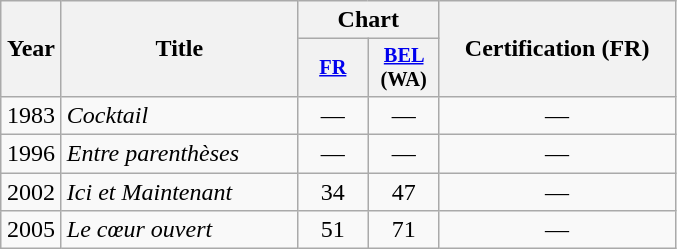<table class="wikitable">
<tr>
<th rowspan="2" width="33">Year</th>
<th rowspan="2" width="150">Title</th>
<th colspan="2">Chart</th>
<th rowspan="2" width="150">Certification (FR)</th>
</tr>
<tr>
<th style="width:3em;font-size:85%"><a href='#'>FR</a><br></th>
<th style="width:3em;font-size:85%"><a href='#'>BEL</a> (WA)<br></th>
</tr>
<tr>
<td align="center">1983</td>
<td><em>Cocktail</em></td>
<td align="center">—</td>
<td align="center">—</td>
<td align="center">—</td>
</tr>
<tr>
<td align="center">1996</td>
<td><em>Entre parenthèses</em></td>
<td align="center">—</td>
<td align="center">—</td>
<td align="center">—</td>
</tr>
<tr>
<td align="center">2002</td>
<td><em>Ici et Maintenant</em></td>
<td align="center">34</td>
<td align="center">47</td>
<td align="center">—</td>
</tr>
<tr>
<td align="center">2005</td>
<td><em>Le cœur ouvert</em></td>
<td align="center">51</td>
<td align="center">71</td>
<td align="center">—</td>
</tr>
</table>
